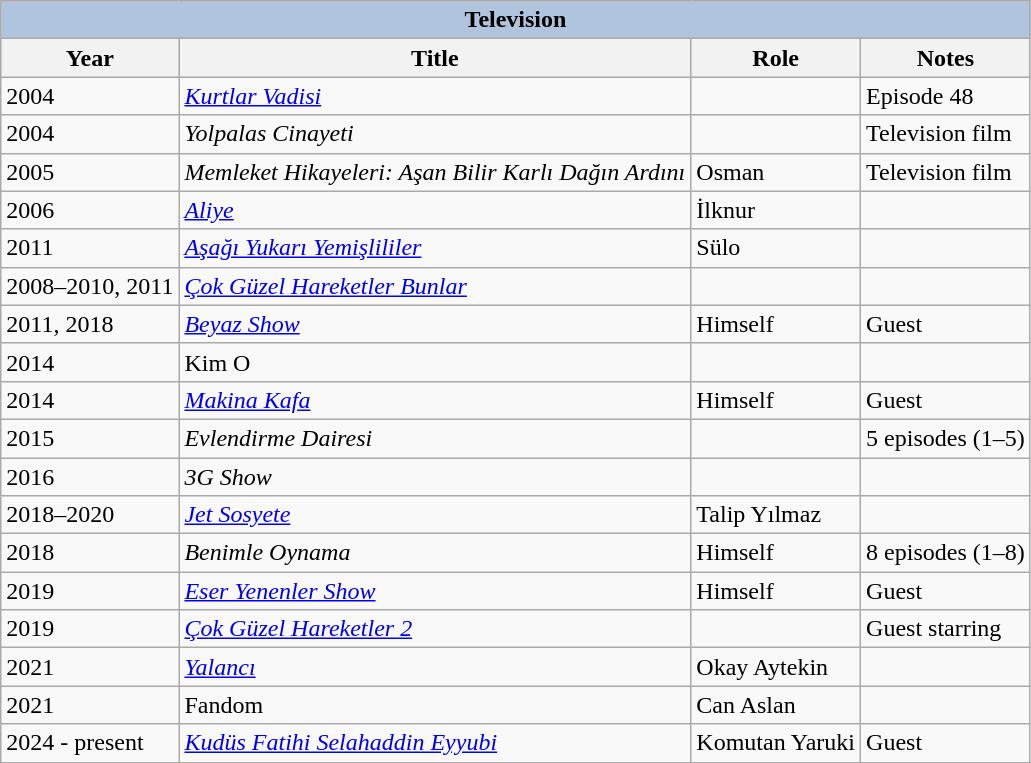<table class="wikitable plainrowheaders sortable" style="margin-right: 0;">
<tr bgcolor="#CCCCCC" align="center">
<th colspan="4" style="background: LightSteelBlue;">Television</th>
</tr>
<tr bgcolor="#CCCCCC" align="center">
<th>Year</th>
<th>Title</th>
<th>Role</th>
<th>Notes</th>
</tr>
<tr>
<td>2004</td>
<td><em><a href='#'>Kurtlar Vadisi</a></em></td>
<td></td>
<td>Episode 48</td>
</tr>
<tr>
<td>2004</td>
<td><em>Yolpalas Cinayeti</em></td>
<td></td>
<td>Television film</td>
</tr>
<tr>
<td>2005</td>
<td><em>Memleket Hikayeleri: Aşan Bilir Karlı Dağın Ardını</em></td>
<td>Osman</td>
<td>Television film</td>
</tr>
<tr>
<td>2006</td>
<td><em><a href='#'>Aliye</a></em></td>
<td>İlknur</td>
<td></td>
</tr>
<tr>
<td>2011</td>
<td><em><a href='#'>Aşağı Yukarı Yemişlililer</a></em></td>
<td>Sülo</td>
<td></td>
</tr>
<tr>
<td>2008–2010, 2011</td>
<td><em><a href='#'>Çok Güzel Hareketler Bunlar</a></em></td>
<td></td>
<td></td>
</tr>
<tr>
<td>2011, 2018</td>
<td><em><a href='#'>Beyaz Show</a></em></td>
<td>Himself</td>
<td>Guest</td>
</tr>
<tr>
<td>2014</td>
<td>Kim O</td>
<td></td>
<td></td>
</tr>
<tr>
<td>2014</td>
<td><em><a href='#'>Makina Kafa</a></em></td>
<td>Himself</td>
<td>Guest</td>
</tr>
<tr>
<td>2015</td>
<td><em>Evlendirme Dairesi</em></td>
<td></td>
<td>5 episodes (1–5)</td>
</tr>
<tr>
<td>2016</td>
<td><em>3G Show</em></td>
<td></td>
<td></td>
</tr>
<tr>
<td>2018–2020</td>
<td><em><a href='#'>Jet Sosyete</a></em></td>
<td>Talip Yılmaz</td>
<td></td>
</tr>
<tr>
<td>2018</td>
<td><em>Benimle Oynama</em></td>
<td>Himself</td>
<td>8 episodes (1–8)</td>
</tr>
<tr>
<td>2019</td>
<td><em><a href='#'>Eser Yenenler Show</a></em></td>
<td>Himself</td>
<td>Guest</td>
</tr>
<tr>
<td>2019</td>
<td><em><a href='#'>Çok Güzel Hareketler 2</a></em></td>
<td></td>
<td>Guest starring</td>
</tr>
<tr>
<td>2021</td>
<td><em><a href='#'>Yalancı</a></em></td>
<td>Okay Aytekin</td>
<td></td>
</tr>
<tr>
<td>2021</td>
<td>Fandom</td>
<td>Can Aslan</td>
<td></td>
</tr>
<tr>
<td>2024 - present</td>
<td><em><a href='#'>Kudüs Fatihi Selahaddin Eyyubi</a></em></td>
<td>Komutan Yaruki</td>
<td>Guest</td>
</tr>
</table>
